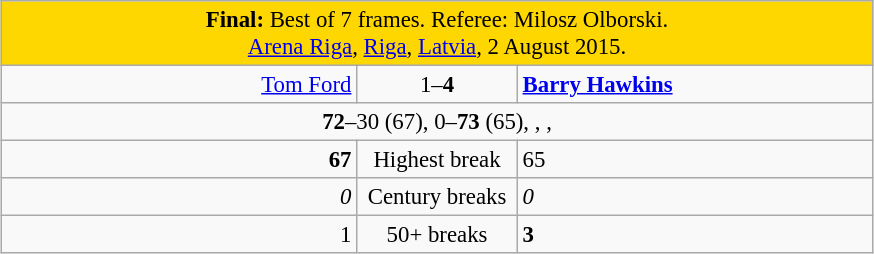<table class="wikitable" style="font-size: 95%; margin: 1em auto 1em auto;">
<tr>
<td colspan="3" align="center" bgcolor="#ffd700"><strong>Final:</strong> Best of 7 frames. Referee: Milosz Olborski.<br><a href='#'>Arena Riga</a>, <a href='#'>Riga</a>, <a href='#'>Latvia</a>, 2 August 2015.</td>
</tr>
<tr>
<td width="230" align="right"><a href='#'>Tom Ford</a><br></td>
<td width="100" align="center">1–<strong>4</strong></td>
<td width="230"><strong><a href='#'>Barry Hawkins</a></strong><br></td>
</tr>
<tr>
<td colspan="3" align="center" style="font-size: 100%"><strong>72</strong>–30 (67), 0–<strong>73</strong> (65), , , </td>
</tr>
<tr>
<td align="right"><strong>67</strong></td>
<td align="center">Highest break</td>
<td>65</td>
</tr>
<tr>
<td align="right"><em>0</em></td>
<td align="center">Century breaks</td>
<td><em>0</em></td>
</tr>
<tr>
<td align="right">1</td>
<td align="center">50+ breaks</td>
<td><strong>3</strong></td>
</tr>
</table>
